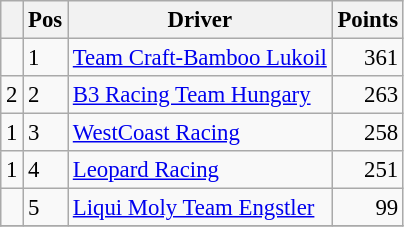<table class="wikitable" style="font-size: 95%;">
<tr>
<th></th>
<th>Pos</th>
<th>Driver</th>
<th>Points</th>
</tr>
<tr>
<td align="left"></td>
<td>1</td>
<td> <a href='#'>Team Craft-Bamboo Lukoil</a></td>
<td align="right">361</td>
</tr>
<tr>
<td align="left"> 2</td>
<td>2</td>
<td> <a href='#'>B3 Racing Team Hungary</a></td>
<td align="right">263</td>
</tr>
<tr>
<td align="left"> 1</td>
<td>3</td>
<td> <a href='#'>WestCoast Racing</a></td>
<td align="right">258</td>
</tr>
<tr>
<td align="left"> 1</td>
<td>4</td>
<td> <a href='#'>Leopard Racing</a></td>
<td align="right">251</td>
</tr>
<tr>
<td align="left"></td>
<td>5</td>
<td> <a href='#'>Liqui Moly Team Engstler</a></td>
<td align="right">99</td>
</tr>
<tr>
</tr>
</table>
